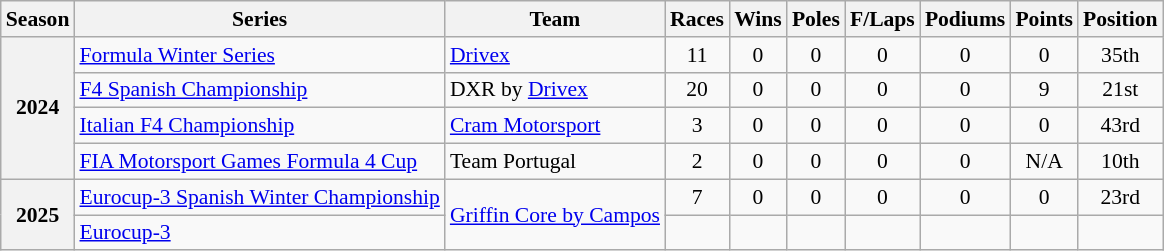<table class="wikitable" style="font-size: 90%; text-align:center">
<tr>
<th>Season</th>
<th>Series</th>
<th>Team</th>
<th>Races</th>
<th>Wins</th>
<th>Poles</th>
<th>F/Laps</th>
<th>Podiums</th>
<th>Points</th>
<th>Position</th>
</tr>
<tr>
<th rowspan="4">2024</th>
<td align=left><a href='#'>Formula Winter Series</a></td>
<td align=left><a href='#'>Drivex</a></td>
<td>11</td>
<td>0</td>
<td>0</td>
<td>0</td>
<td>0</td>
<td>0</td>
<td>35th</td>
</tr>
<tr>
<td align=left><a href='#'>F4 Spanish Championship</a></td>
<td align=left>DXR by <a href='#'>Drivex</a></td>
<td>20</td>
<td>0</td>
<td>0</td>
<td>0</td>
<td>0</td>
<td>9</td>
<td>21st</td>
</tr>
<tr>
<td align=left><a href='#'>Italian F4 Championship</a></td>
<td align=left><a href='#'>Cram Motorsport</a></td>
<td>3</td>
<td>0</td>
<td>0</td>
<td>0</td>
<td>0</td>
<td>0</td>
<td>43rd</td>
</tr>
<tr>
<td align=left><a href='#'>FIA Motorsport Games Formula 4 Cup</a></td>
<td align=left>Team Portugal</td>
<td>2</td>
<td>0</td>
<td>0</td>
<td>0</td>
<td>0</td>
<td>N/A</td>
<td>10th</td>
</tr>
<tr>
<th rowspan="2">2025</th>
<td align="left" nowrap><a href='#'>Eurocup-3 Spanish Winter Championship</a></td>
<td align="left" rowspan="2" nowrap><a href='#'>Griffin Core by Campos</a></td>
<td>7</td>
<td>0</td>
<td>0</td>
<td>0</td>
<td>0</td>
<td>0</td>
<td>23rd</td>
</tr>
<tr>
<td align="left"><a href='#'>Eurocup-3</a></td>
<td></td>
<td></td>
<td></td>
<td></td>
<td></td>
<td></td>
<td></td>
</tr>
</table>
